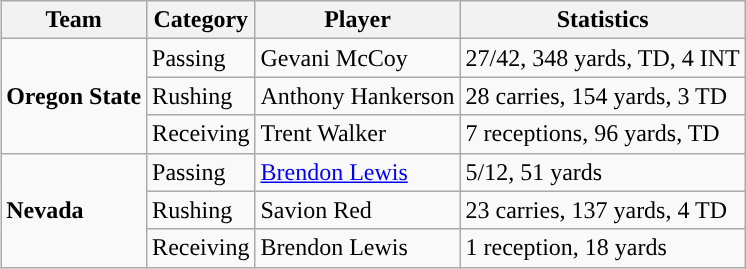<table class="wikitable" style="float: right;">
<tr>
<th>Team</th>
<th>Category</th>
<th>Player</th>
<th>Statistics</th>
</tr>
<tr>
<td rowspan=3><strong>Oregon State</strong></td>
<td>Passing</td>
<td>Gevani McCoy</td>
<td>27/42, 348 yards, TD, 4 INT</td>
</tr>
<tr>
<td>Rushing</td>
<td>Anthony Hankerson</td>
<td>28 carries, 154 yards, 3 TD</td>
</tr>
<tr>
<td>Receiving</td>
<td>Trent Walker</td>
<td>7 receptions, 96 yards, TD</td>
</tr>
<tr>
<td rowspan=3><strong>Nevada</strong></td>
<td>Passing</td>
<td><a href='#'>Brendon Lewis</a></td>
<td>5/12, 51 yards</td>
</tr>
<tr>
<td>Rushing</td>
<td>Savion Red</td>
<td>23 carries, 137 yards, 4 TD</td>
</tr>
<tr>
<td>Receiving</td>
<td>Brendon Lewis</td>
<td>1 reception, 18 yards</td>
</tr>
</table>
